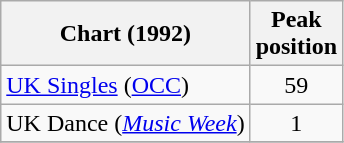<table class="wikitable sortable">
<tr>
<th>Chart (1992)</th>
<th>Peak<br>position</th>
</tr>
<tr>
<td><a href='#'>UK Singles</a> (<a href='#'>OCC</a>)</td>
<td align="center">59</td>
</tr>
<tr>
<td>UK Dance (<em><a href='#'>Music Week</a></em>)</td>
<td align="center">1</td>
</tr>
<tr>
</tr>
</table>
